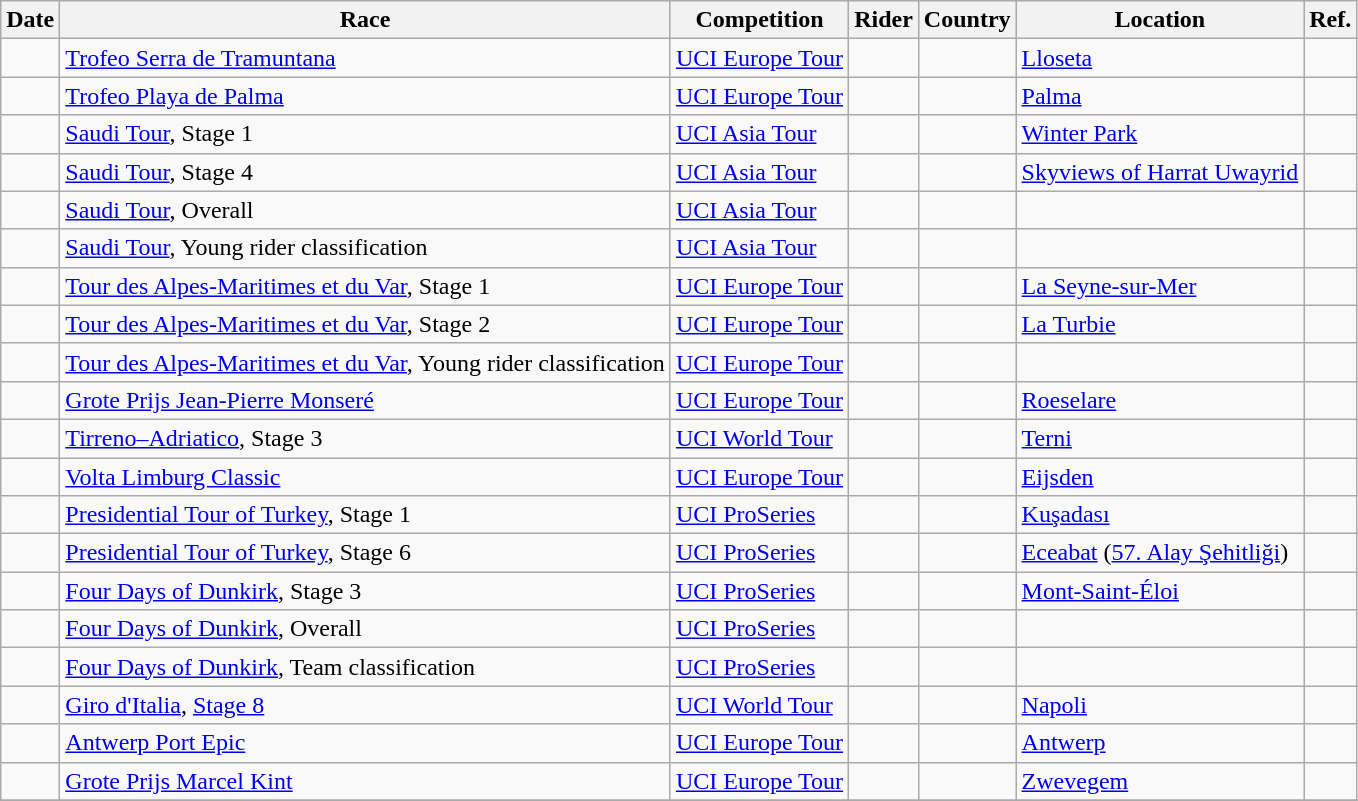<table class="wikitable sortable">
<tr>
<th>Date</th>
<th>Race</th>
<th>Competition</th>
<th>Rider</th>
<th>Country</th>
<th>Location</th>
<th class="unsortable">Ref.</th>
</tr>
<tr>
<td></td>
<td><a href='#'>Trofeo Serra de Tramuntana</a></td>
<td><a href='#'>UCI Europe Tour</a></td>
<td></td>
<td></td>
<td><a href='#'>Lloseta</a></td>
<td align="center"></td>
</tr>
<tr>
<td></td>
<td><a href='#'>Trofeo Playa de Palma</a></td>
<td><a href='#'>UCI Europe Tour</a></td>
<td></td>
<td></td>
<td><a href='#'>Palma</a></td>
<td align="center"></td>
</tr>
<tr>
<td></td>
<td><a href='#'>Saudi Tour</a>, Stage 1</td>
<td><a href='#'>UCI Asia Tour</a></td>
<td></td>
<td></td>
<td><a href='#'>Winter Park</a></td>
<td align="center"></td>
</tr>
<tr>
<td></td>
<td><a href='#'>Saudi Tour</a>, Stage 4</td>
<td><a href='#'>UCI Asia Tour</a></td>
<td></td>
<td></td>
<td><a href='#'>Skyviews of Harrat Uwayrid</a></td>
<td align="center"></td>
</tr>
<tr>
<td></td>
<td><a href='#'>Saudi Tour</a>, Overall</td>
<td><a href='#'>UCI Asia Tour</a></td>
<td></td>
<td></td>
<td></td>
<td align="center"></td>
</tr>
<tr>
<td></td>
<td><a href='#'>Saudi Tour</a>, Young rider classification</td>
<td><a href='#'>UCI Asia Tour</a></td>
<td></td>
<td></td>
<td></td>
<td align="center"></td>
</tr>
<tr>
<td></td>
<td><a href='#'>Tour des Alpes-Maritimes et du Var</a>, Stage 1</td>
<td><a href='#'>UCI Europe Tour</a></td>
<td></td>
<td></td>
<td><a href='#'>La Seyne-sur-Mer</a></td>
<td align="center"></td>
</tr>
<tr>
<td></td>
<td><a href='#'>Tour des Alpes-Maritimes et du Var</a>, Stage 2</td>
<td><a href='#'>UCI Europe Tour</a></td>
<td></td>
<td></td>
<td><a href='#'>La Turbie</a></td>
<td align="center"></td>
</tr>
<tr>
<td></td>
<td><a href='#'>Tour des Alpes-Maritimes et du Var</a>, Young rider classification</td>
<td><a href='#'>UCI Europe Tour</a></td>
<td></td>
<td></td>
<td></td>
<td align="center"></td>
</tr>
<tr>
<td></td>
<td><a href='#'>Grote Prijs Jean-Pierre Monseré</a></td>
<td><a href='#'>UCI Europe Tour</a></td>
<td></td>
<td></td>
<td><a href='#'>Roeselare</a></td>
<td align="center"></td>
</tr>
<tr>
<td></td>
<td><a href='#'>Tirreno–Adriatico</a>, Stage 3</td>
<td><a href='#'>UCI World Tour</a></td>
<td></td>
<td></td>
<td><a href='#'>Terni</a></td>
<td align="center"></td>
</tr>
<tr>
<td></td>
<td><a href='#'>Volta Limburg Classic</a></td>
<td><a href='#'>UCI Europe Tour</a></td>
<td></td>
<td></td>
<td><a href='#'>Eijsden</a></td>
<td align="center"></td>
</tr>
<tr>
<td></td>
<td><a href='#'>Presidential Tour of Turkey</a>, Stage 1</td>
<td><a href='#'>UCI ProSeries</a></td>
<td></td>
<td></td>
<td><a href='#'>Kuşadası</a></td>
<td align="center"></td>
</tr>
<tr>
<td></td>
<td><a href='#'>Presidential Tour of Turkey</a>, Stage 6</td>
<td><a href='#'>UCI ProSeries</a></td>
<td></td>
<td></td>
<td><a href='#'>Eceabat</a> (<a href='#'>57. Alay Şehitliği</a>)</td>
<td align="center"></td>
</tr>
<tr>
<td></td>
<td><a href='#'>Four Days of Dunkirk</a>, Stage 3</td>
<td><a href='#'>UCI ProSeries</a></td>
<td></td>
<td></td>
<td><a href='#'>Mont-Saint-Éloi</a></td>
<td align="center"></td>
</tr>
<tr>
<td></td>
<td><a href='#'>Four Days of Dunkirk</a>, Overall</td>
<td><a href='#'>UCI ProSeries</a></td>
<td></td>
<td></td>
<td></td>
<td align="center"></td>
</tr>
<tr>
<td></td>
<td><a href='#'>Four Days of Dunkirk</a>, Team classification</td>
<td><a href='#'>UCI ProSeries</a></td>
<td align="center"></td>
<td></td>
<td></td>
<td align="center"></td>
</tr>
<tr>
<td></td>
<td><a href='#'>Giro d'Italia</a>, <a href='#'>Stage 8</a></td>
<td><a href='#'>UCI World Tour</a></td>
<td></td>
<td></td>
<td><a href='#'>Napoli</a></td>
<td align="center"></td>
</tr>
<tr>
<td></td>
<td><a href='#'>Antwerp Port Epic</a></td>
<td><a href='#'>UCI Europe Tour</a></td>
<td></td>
<td></td>
<td><a href='#'>Antwerp</a></td>
<td align="center"></td>
</tr>
<tr>
<td></td>
<td><a href='#'>Grote Prijs Marcel Kint</a></td>
<td><a href='#'>UCI Europe Tour</a></td>
<td></td>
<td></td>
<td><a href='#'>Zwevegem</a></td>
<td align="center"></td>
</tr>
<tr>
</tr>
</table>
